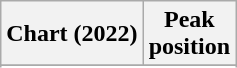<table class="wikitable sortable plainrowheaders" style="text-align:center">
<tr>
<th scope="col">Chart (2022)</th>
<th scope="col">Peak<br>position</th>
</tr>
<tr>
</tr>
<tr>
</tr>
<tr>
</tr>
<tr>
</tr>
<tr>
</tr>
<tr>
</tr>
</table>
